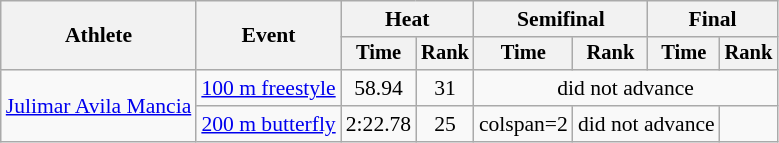<table class=wikitable style="font-size:90%">
<tr>
<th rowspan=2>Athlete</th>
<th rowspan=2>Event</th>
<th colspan="2">Heat</th>
<th colspan="2">Semifinal</th>
<th colspan="2">Final</th>
</tr>
<tr style="font-size:95%">
<th>Time</th>
<th>Rank</th>
<th>Time</th>
<th>Rank</th>
<th>Time</th>
<th>Rank</th>
</tr>
<tr align=center>
<td align=left rowspan=2><a href='#'>Julimar Avila Mancia</a></td>
<td align=left><a href='#'>100 m freestyle</a></td>
<td>58.94</td>
<td>31</td>
<td colspan=4>did not advance</td>
</tr>
<tr align=center>
<td align=left><a href='#'>200 m butterfly</a></td>
<td>2:22.78</td>
<td>25</td>
<td>colspan=2 </td>
<td colspan=2>did not advance</td>
</tr>
</table>
